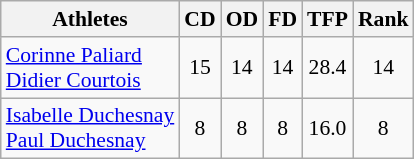<table class="wikitable" border="1" style="font-size:90%">
<tr>
<th>Athletes</th>
<th>CD</th>
<th>OD</th>
<th>FD</th>
<th>TFP</th>
<th>Rank</th>
</tr>
<tr align=center>
<td align=left><a href='#'>Corinne Paliard</a><br><a href='#'>Didier Courtois</a></td>
<td>15</td>
<td>14</td>
<td>14</td>
<td>28.4</td>
<td>14</td>
</tr>
<tr align=center>
<td align=left><a href='#'>Isabelle Duchesnay</a><br><a href='#'>Paul Duchesnay</a></td>
<td>8</td>
<td>8</td>
<td>8</td>
<td>16.0</td>
<td>8</td>
</tr>
</table>
